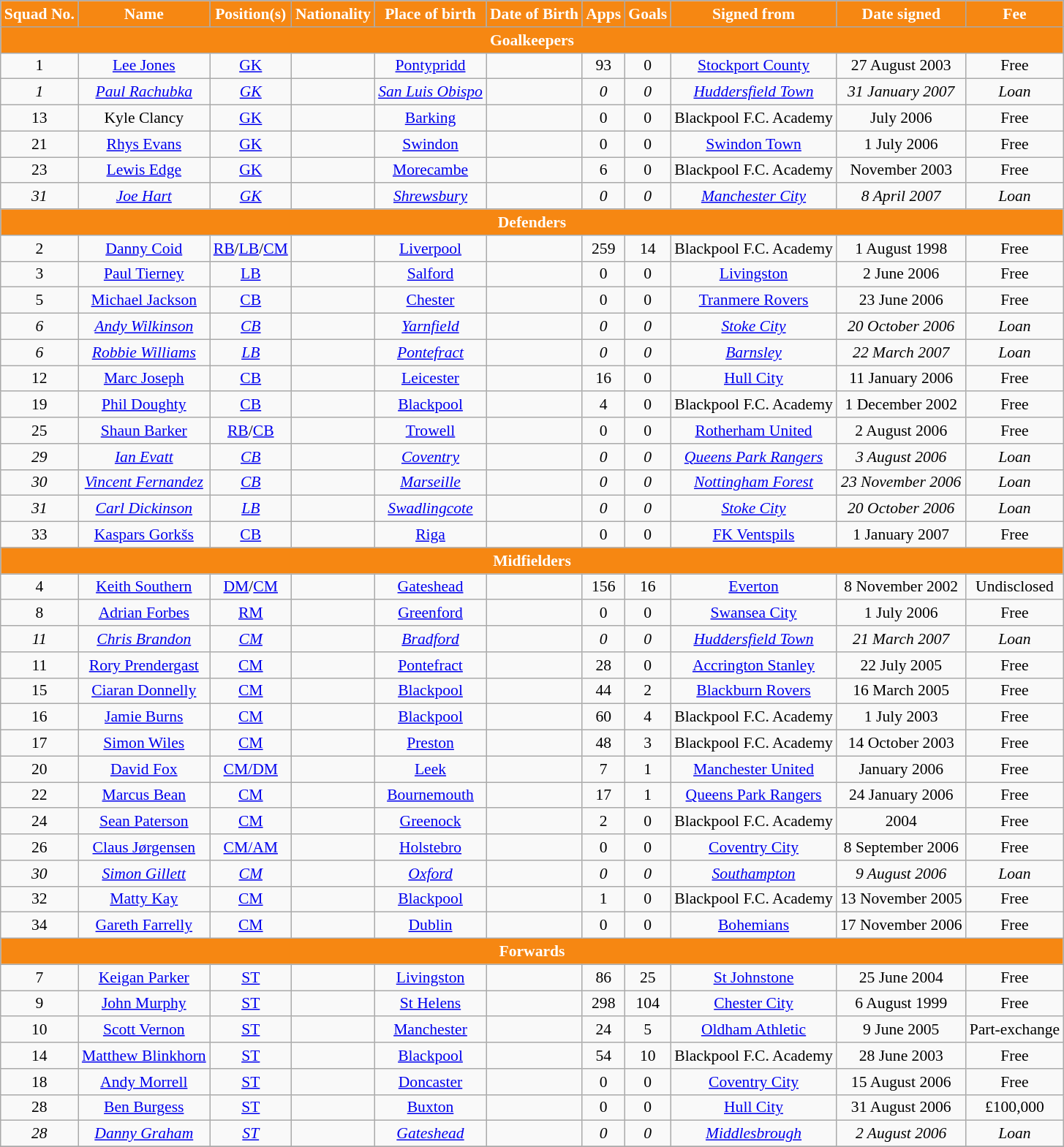<table class="wikitable" style="text-align:center; font-size:90%;">
<tr>
<th style="background:#F68712; color:white; text-align:center;">Squad No.</th>
<th style="background:#F68712; color:white; text-align:center;">Name</th>
<th style="background:#F68712; color:white; text-align:center;">Position(s)</th>
<th style="background:#F68712; color:white; text-align:center;">Nationality</th>
<th style="background:#F68712; color:white; text-align:center;">Place of birth</th>
<th style="background:#F68712; color:white; text-align:center;">Date of Birth</th>
<th style="background:#F68712; color:white; text-align:center;">Apps</th>
<th style="background:#F68712; color:white; text-align:center;">Goals</th>
<th style="background:#F68712; color:white; text-align:center;">Signed from</th>
<th style="background:#F68712; color:white; text-align:center;">Date signed</th>
<th style="background:#F68712; color:white; text-align:center;">Fee</th>
</tr>
<tr>
<th colspan="11" style="background:#F68712; color:white; text-align:center"><strong>Goalkeepers</strong></th>
</tr>
<tr>
<td>1</td>
<td><a href='#'>Lee Jones</a></td>
<td><a href='#'>GK</a></td>
<td></td>
<td><a href='#'>Pontypridd</a></td>
<td></td>
<td>93</td>
<td>0</td>
<td> <a href='#'>Stockport County</a></td>
<td>27 August 2003</td>
<td>Free</td>
</tr>
<tr>
<td><em>1</em></td>
<td><em><a href='#'>Paul Rachubka</a></em></td>
<td><em><a href='#'>GK</a></em></td>
<td></td>
<td><em><a href='#'>San Luis Obispo</a></em></td>
<td><em></em></td>
<td><em>0</em></td>
<td><em>0</em></td>
<td> <em><a href='#'>Huddersfield Town</a></em></td>
<td><em>31 January 2007</em></td>
<td><em>Loan</em></td>
</tr>
<tr>
<td>13</td>
<td>Kyle Clancy</td>
<td><a href='#'>GK</a></td>
<td></td>
<td><a href='#'>Barking</a></td>
<td></td>
<td>0</td>
<td>0</td>
<td> Blackpool F.C. Academy</td>
<td>July 2006</td>
<td>Free</td>
</tr>
<tr>
<td>21</td>
<td><a href='#'>Rhys Evans</a></td>
<td><a href='#'>GK</a></td>
<td></td>
<td><a href='#'>Swindon</a></td>
<td></td>
<td>0</td>
<td>0</td>
<td> <a href='#'>Swindon Town</a></td>
<td>1 July 2006</td>
<td>Free</td>
</tr>
<tr>
<td>23</td>
<td><a href='#'>Lewis Edge</a></td>
<td><a href='#'>GK</a></td>
<td></td>
<td><a href='#'>Morecambe</a></td>
<td></td>
<td>6</td>
<td>0</td>
<td> Blackpool F.C. Academy</td>
<td>November 2003</td>
<td>Free</td>
</tr>
<tr>
<td><em>31</em></td>
<td><em><a href='#'>Joe Hart</a></em></td>
<td><em><a href='#'>GK</a></em></td>
<td></td>
<td><em><a href='#'>Shrewsbury</a></em></td>
<td><em></em></td>
<td><em>0</em></td>
<td><em>0</em></td>
<td> <em><a href='#'>Manchester City</a></em></td>
<td><em>8 April 2007</em></td>
<td><em>Loan</em></td>
</tr>
<tr>
<th colspan="11" style="background:#F68712; color:white; text-align:center"><strong>Defenders</strong></th>
</tr>
<tr>
<td>2</td>
<td><a href='#'>Danny Coid</a></td>
<td><a href='#'>RB</a>/<a href='#'>LB</a>/<a href='#'>CM</a></td>
<td></td>
<td><a href='#'>Liverpool</a></td>
<td></td>
<td>259</td>
<td>14</td>
<td> Blackpool F.C. Academy</td>
<td>1 August 1998</td>
<td>Free</td>
</tr>
<tr>
<td>3</td>
<td><a href='#'>Paul Tierney</a></td>
<td><a href='#'>LB</a></td>
<td></td>
<td><a href='#'>Salford</a></td>
<td></td>
<td>0</td>
<td>0</td>
<td> <a href='#'>Livingston</a></td>
<td>2 June 2006</td>
<td>Free</td>
</tr>
<tr>
<td>5</td>
<td><a href='#'>Michael Jackson</a></td>
<td><a href='#'>CB</a></td>
<td></td>
<td><a href='#'>Chester</a></td>
<td></td>
<td>0</td>
<td>0</td>
<td> <a href='#'>Tranmere Rovers</a></td>
<td>23 June 2006</td>
<td>Free</td>
</tr>
<tr>
<td><em>6</em></td>
<td><em><a href='#'>Andy Wilkinson</a></em></td>
<td><em><a href='#'>CB</a></em></td>
<td></td>
<td><em><a href='#'>Yarnfield</a></em></td>
<td><em></em></td>
<td><em>0</em></td>
<td><em>0</em></td>
<td> <em><a href='#'>Stoke City</a></em></td>
<td><em>20 October 2006</em></td>
<td><em>Loan</em></td>
</tr>
<tr>
<td><em>6</em></td>
<td><em><a href='#'>Robbie Williams</a></em></td>
<td><em><a href='#'>LB</a></em></td>
<td></td>
<td><em><a href='#'>Pontefract</a></em></td>
<td><em></em></td>
<td><em>0</em></td>
<td><em>0</em></td>
<td> <em><a href='#'>Barnsley</a></em></td>
<td><em>22 March 2007</em></td>
<td><em>Loan</em></td>
</tr>
<tr>
<td>12</td>
<td><a href='#'>Marc Joseph</a></td>
<td><a href='#'>CB</a></td>
<td></td>
<td><a href='#'>Leicester</a></td>
<td></td>
<td>16</td>
<td>0</td>
<td> <a href='#'>Hull City</a></td>
<td>11 January 2006</td>
<td>Free</td>
</tr>
<tr>
<td>19</td>
<td><a href='#'>Phil Doughty</a></td>
<td><a href='#'>CB</a></td>
<td></td>
<td><a href='#'>Blackpool</a></td>
<td></td>
<td>4</td>
<td>0</td>
<td> Blackpool F.C. Academy</td>
<td>1 December 2002</td>
<td>Free</td>
</tr>
<tr>
<td>25</td>
<td><a href='#'>Shaun Barker</a></td>
<td><a href='#'>RB</a>/<a href='#'>CB</a></td>
<td></td>
<td><a href='#'>Trowell</a></td>
<td></td>
<td>0</td>
<td>0</td>
<td> <a href='#'>Rotherham United</a></td>
<td>2 August 2006</td>
<td>Free</td>
</tr>
<tr>
<td><em>29</em></td>
<td><em><a href='#'>Ian Evatt</a></em></td>
<td><em><a href='#'>CB</a></em></td>
<td></td>
<td><em><a href='#'>Coventry</a></em></td>
<td><em></em></td>
<td><em>0</em></td>
<td><em>0</em></td>
<td> <em><a href='#'>Queens Park Rangers</a></em></td>
<td><em>3 August 2006</em></td>
<td><em>Loan</em></td>
</tr>
<tr>
<td><em>30</em></td>
<td><em><a href='#'>Vincent Fernandez</a></em></td>
<td><em><a href='#'>CB</a></em></td>
<td></td>
<td><em><a href='#'>Marseille</a></em></td>
<td><em></em></td>
<td><em>0</em></td>
<td><em>0</em></td>
<td> <em><a href='#'>Nottingham Forest</a></em></td>
<td><em>23 November 2006</em></td>
<td><em>Loan</em></td>
</tr>
<tr>
<td><em>31</em></td>
<td><em><a href='#'>Carl Dickinson</a></em></td>
<td><em><a href='#'>LB</a></em></td>
<td></td>
<td><em><a href='#'>Swadlingcote</a></em></td>
<td><em></em></td>
<td><em>0</em></td>
<td><em>0</em></td>
<td> <em><a href='#'>Stoke City</a></em></td>
<td><em>20 October 2006</em></td>
<td><em>Loan</em></td>
</tr>
<tr>
<td>33</td>
<td><a href='#'>Kaspars Gorkšs</a></td>
<td><a href='#'>CB</a></td>
<td></td>
<td><a href='#'>Riga</a></td>
<td></td>
<td>0</td>
<td>0</td>
<td> <a href='#'>FK Ventspils</a></td>
<td>1 January 2007</td>
<td>Free</td>
</tr>
<tr>
<th colspan="11" style="background:#F68712; color:white; text-align:center"><strong>Midfielders</strong></th>
</tr>
<tr>
<td>4</td>
<td><a href='#'>Keith Southern</a></td>
<td><a href='#'>DM</a>/<a href='#'>CM</a></td>
<td></td>
<td><a href='#'>Gateshead</a></td>
<td></td>
<td>156</td>
<td>16</td>
<td> <a href='#'>Everton</a></td>
<td>8 November 2002</td>
<td>Undisclosed</td>
</tr>
<tr>
<td>8</td>
<td><a href='#'>Adrian Forbes</a></td>
<td><a href='#'>RM</a></td>
<td></td>
<td><a href='#'>Greenford</a></td>
<td></td>
<td>0</td>
<td>0</td>
<td> <a href='#'>Swansea City</a></td>
<td>1 July 2006</td>
<td>Free</td>
</tr>
<tr>
<td><em>11</em></td>
<td><em><a href='#'>Chris Brandon</a></em></td>
<td><em><a href='#'>CM</a></em></td>
<td></td>
<td><em><a href='#'>Bradford</a></em></td>
<td><em></em></td>
<td><em>0</em></td>
<td><em>0</em></td>
<td> <em><a href='#'>Huddersfield Town</a></em></td>
<td><em>21 March 2007</em></td>
<td><em>Loan</em></td>
</tr>
<tr>
<td>11</td>
<td><a href='#'>Rory Prendergast</a></td>
<td><a href='#'>CM</a></td>
<td></td>
<td><a href='#'>Pontefract</a></td>
<td></td>
<td>28</td>
<td>0</td>
<td> <a href='#'>Accrington Stanley</a></td>
<td>22 July 2005</td>
<td>Free</td>
</tr>
<tr>
<td>15</td>
<td><a href='#'>Ciaran Donnelly</a></td>
<td><a href='#'>CM</a></td>
<td></td>
<td><a href='#'>Blackpool</a></td>
<td></td>
<td>44</td>
<td>2</td>
<td> <a href='#'>Blackburn Rovers</a></td>
<td>16 March 2005</td>
<td>Free</td>
</tr>
<tr>
<td>16</td>
<td><a href='#'>Jamie Burns</a></td>
<td><a href='#'>CM</a></td>
<td></td>
<td><a href='#'>Blackpool</a></td>
<td></td>
<td>60</td>
<td>4</td>
<td> Blackpool F.C. Academy</td>
<td>1 July 2003</td>
<td>Free</td>
</tr>
<tr>
<td>17</td>
<td><a href='#'>Simon Wiles</a></td>
<td><a href='#'>CM</a></td>
<td></td>
<td><a href='#'>Preston</a></td>
<td></td>
<td>48</td>
<td>3</td>
<td> Blackpool F.C. Academy</td>
<td>14 October 2003</td>
<td>Free</td>
</tr>
<tr>
<td>20</td>
<td><a href='#'>David Fox</a></td>
<td><a href='#'>CM/DM</a></td>
<td></td>
<td><a href='#'>Leek</a></td>
<td></td>
<td>7</td>
<td>1</td>
<td> <a href='#'>Manchester United</a></td>
<td>January 2006</td>
<td>Free</td>
</tr>
<tr>
<td>22</td>
<td><a href='#'>Marcus Bean</a></td>
<td><a href='#'>CM</a></td>
<td></td>
<td><a href='#'>Bournemouth</a></td>
<td></td>
<td>17</td>
<td>1</td>
<td> <a href='#'>Queens Park Rangers</a></td>
<td>24 January 2006</td>
<td>Free</td>
</tr>
<tr>
<td>24</td>
<td><a href='#'>Sean Paterson</a></td>
<td><a href='#'>CM</a></td>
<td></td>
<td><a href='#'>Greenock</a></td>
<td></td>
<td>2</td>
<td>0</td>
<td> Blackpool F.C. Academy</td>
<td>2004</td>
<td>Free</td>
</tr>
<tr>
<td>26</td>
<td><a href='#'>Claus Jørgensen</a></td>
<td><a href='#'>CM/AM</a></td>
<td></td>
<td><a href='#'>Holstebro</a></td>
<td></td>
<td>0</td>
<td>0</td>
<td> <a href='#'>Coventry City</a></td>
<td>8 September 2006</td>
<td>Free</td>
</tr>
<tr>
<td><em>30</em></td>
<td><em><a href='#'>Simon Gillett</a></em></td>
<td><em><a href='#'>CM</a></em></td>
<td></td>
<td><em><a href='#'>Oxford</a></em></td>
<td><em></em></td>
<td><em>0</em></td>
<td><em>0</em></td>
<td> <em><a href='#'>Southampton</a></em></td>
<td><em>9 August 2006</em></td>
<td><em>Loan</em></td>
</tr>
<tr>
<td>32</td>
<td><a href='#'>Matty Kay</a></td>
<td><a href='#'>CM</a></td>
<td></td>
<td><a href='#'>Blackpool</a></td>
<td></td>
<td>1</td>
<td>0</td>
<td> Blackpool F.C. Academy</td>
<td>13 November 2005</td>
<td>Free</td>
</tr>
<tr>
<td>34</td>
<td><a href='#'>Gareth Farrelly</a></td>
<td><a href='#'>CM</a></td>
<td></td>
<td><a href='#'>Dublin</a></td>
<td></td>
<td>0</td>
<td>0</td>
<td> <a href='#'>Bohemians</a></td>
<td>17 November 2006</td>
<td>Free</td>
</tr>
<tr>
<th colspan="11" style="background:#F68712; color:white; text-align:center"><strong>Forwards</strong></th>
</tr>
<tr>
<td>7</td>
<td><a href='#'>Keigan Parker</a></td>
<td><a href='#'>ST</a></td>
<td></td>
<td><a href='#'>Livingston</a></td>
<td></td>
<td>86</td>
<td>25</td>
<td> <a href='#'>St Johnstone</a></td>
<td>25 June 2004</td>
<td>Free</td>
</tr>
<tr>
<td>9</td>
<td><a href='#'>John Murphy</a></td>
<td><a href='#'>ST</a></td>
<td></td>
<td><a href='#'>St Helens</a></td>
<td></td>
<td>298</td>
<td>104</td>
<td> <a href='#'>Chester City</a></td>
<td>6 August 1999</td>
<td>Free</td>
</tr>
<tr>
<td>10</td>
<td><a href='#'>Scott Vernon</a></td>
<td><a href='#'>ST</a></td>
<td></td>
<td><a href='#'>Manchester</a></td>
<td></td>
<td>24</td>
<td>5</td>
<td> <a href='#'>Oldham Athletic</a></td>
<td>9 June 2005</td>
<td>Part-exchange</td>
</tr>
<tr>
<td>14</td>
<td><a href='#'>Matthew Blinkhorn</a></td>
<td><a href='#'>ST</a></td>
<td></td>
<td><a href='#'>Blackpool</a></td>
<td></td>
<td>54</td>
<td>10</td>
<td> Blackpool F.C. Academy</td>
<td>28 June 2003</td>
<td>Free</td>
</tr>
<tr>
<td>18</td>
<td><a href='#'>Andy Morrell</a></td>
<td><a href='#'>ST</a></td>
<td></td>
<td><a href='#'>Doncaster</a></td>
<td></td>
<td>0</td>
<td>0</td>
<td> <a href='#'>Coventry City</a></td>
<td>15 August 2006</td>
<td>Free</td>
</tr>
<tr>
<td>28</td>
<td><a href='#'>Ben Burgess</a></td>
<td><a href='#'>ST</a></td>
<td></td>
<td><a href='#'>Buxton</a></td>
<td></td>
<td>0</td>
<td>0</td>
<td> <a href='#'>Hull City</a></td>
<td>31 August 2006</td>
<td>£100,000</td>
</tr>
<tr>
<td><em>28</em></td>
<td><em><a href='#'>Danny Graham</a></em></td>
<td><em><a href='#'>ST</a></em></td>
<td></td>
<td><em><a href='#'>Gateshead</a></em></td>
<td><em></em></td>
<td><em>0</em></td>
<td><em>0</em></td>
<td> <em><a href='#'>Middlesbrough</a></em></td>
<td><em>2 August 2006</em></td>
<td><em>Loan</em></td>
</tr>
<tr>
</tr>
</table>
